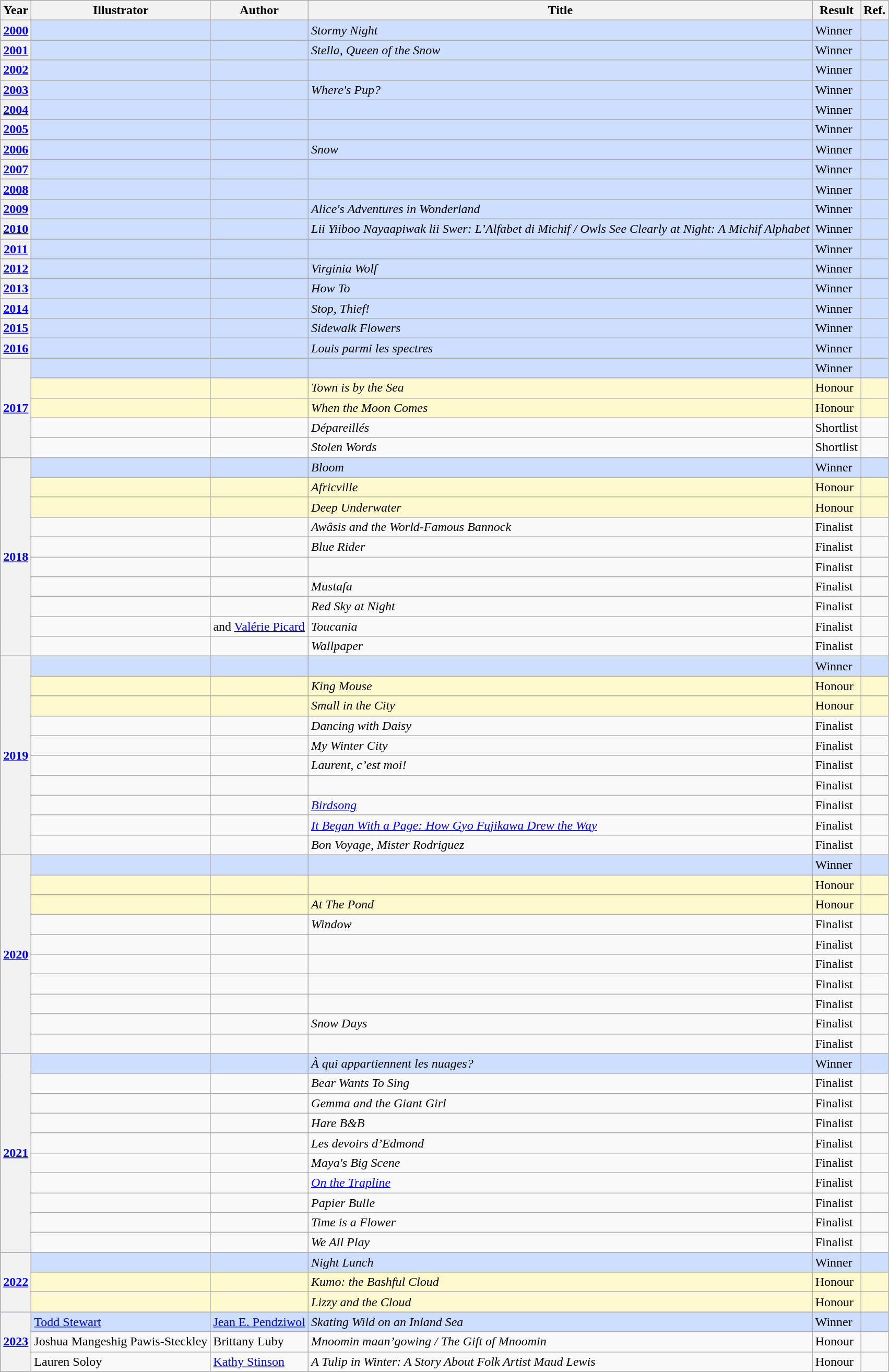<table class="wikitable sortable mw-collapsible">
<tr>
<th>Year</th>
<th>Illustrator</th>
<th>Author</th>
<th>Title</th>
<th>Result</th>
<th>Ref.</th>
</tr>
<tr style="background:#cddeff">
<th><a href='#'>2000</a></th>
<td></td>
<td></td>
<td><em>Stormy Night</em></td>
<td>Winner</td>
<td></td>
</tr>
<tr style="background:#cddeff">
<th><a href='#'>2001</a></th>
<td></td>
<td></td>
<td><em>Stella, Queen of the Snow</em></td>
<td>Winner</td>
<td></td>
</tr>
<tr style="background:#cddeff">
<th><a href='#'>2002</a></th>
<td></td>
<td></td>
<td><em></em></td>
<td>Winner</td>
<td></td>
</tr>
<tr style="background:#cddeff">
<th><a href='#'>2003</a></th>
<td></td>
<td></td>
<td><em>Where's Pup?</em></td>
<td>Winner</td>
<td></td>
</tr>
<tr style="background:#cddeff">
<th><a href='#'>2004</a></th>
<td></td>
<td></td>
<td><em></em></td>
<td>Winner</td>
<td></td>
</tr>
<tr style="background:#cddeff">
<th><a href='#'>2005</a></th>
<td></td>
<td></td>
<td><em></em></td>
<td>Winner</td>
<td></td>
</tr>
<tr style="background:#cddeff">
<th><a href='#'>2006</a></th>
<td></td>
<td></td>
<td><em>Snow</em></td>
<td>Winner</td>
<td></td>
</tr>
<tr style="background:#cddeff">
<th><a href='#'>2007</a></th>
<td></td>
<td></td>
<td><em></em></td>
<td>Winner</td>
<td></td>
</tr>
<tr style="background:#cddeff">
<th><a href='#'>2008</a></th>
<td></td>
<td></td>
<td></td>
<td>Winner</td>
<td></td>
</tr>
<tr style="background:#cddeff">
<th><a href='#'>2009</a></th>
<td></td>
<td></td>
<td><em>Alice's Adventures in Wonderland</em></td>
<td>Winner</td>
<td></td>
</tr>
<tr style="background:#cddeff">
<th><a href='#'>2010</a></th>
<td></td>
<td></td>
<td><em>Lii Yiiboo Nayaapiwak lii Swer: L’Alfabet di Michif / Owls See Clearly at Night: A Michif Alphabet</em></td>
<td>Winner</td>
<td></td>
</tr>
<tr style="background:#cddeff">
<th><a href='#'>2011</a></th>
<td></td>
<td></td>
<td><em></em></td>
<td>Winner</td>
<td></td>
</tr>
<tr style="background:#cddeff">
<th><a href='#'>2012</a></th>
<td></td>
<td></td>
<td><em>Virginia Wolf</em></td>
<td>Winner</td>
<td></td>
</tr>
<tr style="background:#cddeff">
<th><a href='#'>2013</a></th>
<td></td>
<td></td>
<td><em>How To</em></td>
<td>Winner</td>
<td></td>
</tr>
<tr style="background:#cddeff">
<th><a href='#'>2014</a></th>
<td></td>
<td></td>
<td><em>Stop, Thief!</em></td>
<td>Winner</td>
<td></td>
</tr>
<tr style="background:#cddeff">
<th><a href='#'>2015</a></th>
<td></td>
<td></td>
<td><em>Sidewalk Flowers</em></td>
<td>Winner</td>
<td></td>
</tr>
<tr style="background:#cddeff">
<th><a href='#'>2016</a></th>
<td></td>
<td></td>
<td><em>Louis parmi les spectres</em></td>
<td>Winner</td>
<td></td>
</tr>
<tr style="background:#cddeff">
<th rowspan="5"><a href='#'>2017</a></th>
<td></td>
<td></td>
<td><em></em></td>
<td>Winner</td>
<td></td>
</tr>
<tr style="background:LemonChiffon;" color:black>
<td></td>
<td></td>
<td><em>Town is by the Sea</em></td>
<td>Honour</td>
<td></td>
</tr>
<tr style="background:LemonChiffon;" color:black>
<td></td>
<td></td>
<td><em>When the Moon Comes</em></td>
<td>Honour</td>
<td></td>
</tr>
<tr>
<td></td>
<td></td>
<td><em>Dépareillés</em></td>
<td>Shortlist</td>
<td></td>
</tr>
<tr>
<td></td>
<td></td>
<td><em>Stolen Words</em></td>
<td>Shortlist</td>
<td></td>
</tr>
<tr style="background:#cddeff">
<th rowspan="10"><a href='#'>2018</a></th>
<td></td>
<td></td>
<td><em>Bloom</em></td>
<td>Winner</td>
<td></td>
</tr>
<tr style="background:LemonChiffon;" color:black>
<td></td>
<td></td>
<td><em>Africville</em></td>
<td>Honour</td>
<td></td>
</tr>
<tr style="background:LemonChiffon;" color:black>
<td></td>
<td></td>
<td><em>Deep Underwater</em></td>
<td>Honour</td>
<td></td>
</tr>
<tr>
<td></td>
<td></td>
<td><em>Awâsis and the World-Famous Bannock</em></td>
<td>Finalist</td>
<td></td>
</tr>
<tr>
<td></td>
<td></td>
<td><em>Blue Rider</em></td>
<td>Finalist</td>
<td></td>
</tr>
<tr>
<td></td>
<td></td>
<td></td>
<td>Finalist</td>
<td></td>
</tr>
<tr>
<td></td>
<td></td>
<td><em>Mustafa</em></td>
<td>Finalist</td>
<td></td>
</tr>
<tr>
<td></td>
<td></td>
<td><em>Red Sky at Night</em></td>
<td>Finalist</td>
<td></td>
</tr>
<tr>
<td></td>
<td> and <a href='#'>Valérie Picard</a></td>
<td><em>Toucania</em></td>
<td>Finalist</td>
<td></td>
</tr>
<tr>
<td></td>
<td></td>
<td><em>Wallpaper</em></td>
<td>Finalist</td>
<td></td>
</tr>
<tr style="background:#cddeff">
<th rowspan="10"><a href='#'>2019</a></th>
<td></td>
<td></td>
<td><em></em></td>
<td>Winner</td>
<td></td>
</tr>
<tr style="background:LemonChiffon;" color:black>
<td></td>
<td></td>
<td><em>King Mouse</em></td>
<td>Honour</td>
<td></td>
</tr>
<tr style="background:LemonChiffon;" color:black>
<td></td>
<td></td>
<td><em>Small in the City</em></td>
<td>Honour</td>
<td></td>
</tr>
<tr>
<td></td>
<td></td>
<td><em>Dancing with Daisy</em></td>
<td>Finalist</td>
<td></td>
</tr>
<tr>
<td></td>
<td></td>
<td><em>My Winter City</em></td>
<td>Finalist</td>
<td></td>
</tr>
<tr>
<td></td>
<td></td>
<td><em>Laurent, c’est moi!</em></td>
<td>Finalist</td>
<td></td>
</tr>
<tr>
<td></td>
<td></td>
<td><em></em></td>
<td>Finalist</td>
<td></td>
</tr>
<tr>
<td></td>
<td></td>
<td><em><a href='#'>Birdsong</a></em></td>
<td>Finalist</td>
<td></td>
</tr>
<tr>
<td></td>
<td></td>
<td><em><a href='#'>It Began With a Page: How Gyo Fujikawa Drew the Way</a></em></td>
<td>Finalist</td>
<td></td>
</tr>
<tr>
<td></td>
<td></td>
<td><em>Bon Voyage, Mister Rodriguez</em></td>
<td>Finalist</td>
<td></td>
</tr>
<tr style="background:#cddeff">
<th rowspan="10"><a href='#'>2020</a></th>
<td></td>
<td></td>
<td><em></em></td>
<td>Winner</td>
<td></td>
</tr>
<tr style="background:LemonChiffon;" color:black>
<td></td>
<td></td>
<td><em></em></td>
<td>Honour</td>
<td></td>
</tr>
<tr style="background:LemonChiffon;" color:black>
<td></td>
<td></td>
<td><em>At The Pond</em></td>
<td>Honour</td>
<td></td>
</tr>
<tr>
<td></td>
<td></td>
<td><em>Window</em></td>
<td>Finalist</td>
<td></td>
</tr>
<tr>
<td></td>
<td></td>
<td><em></em></td>
<td>Finalist</td>
<td></td>
</tr>
<tr>
<td></td>
<td></td>
<td><em></em></td>
<td>Finalist</td>
<td></td>
</tr>
<tr>
<td></td>
<td></td>
<td><em></em></td>
<td>Finalist</td>
<td></td>
</tr>
<tr>
<td></td>
<td></td>
<td><em></em></td>
<td>Finalist</td>
<td></td>
</tr>
<tr>
<td></td>
<td></td>
<td><em>Snow Days</em></td>
<td>Finalist</td>
<td></td>
</tr>
<tr>
<td></td>
<td></td>
<td><em></em></td>
<td>Finalist</td>
<td></td>
</tr>
<tr style="background:#cddeff">
<th rowspan="10"><a href='#'>2021</a></th>
<td></td>
<td></td>
<td><em>À qui appartiennent les nuages?</em></td>
<td>Winner</td>
<td></td>
</tr>
<tr>
<td></td>
<td></td>
<td><em>Bear Wants To Sing</em></td>
<td>Finalist</td>
<td></td>
</tr>
<tr>
<td></td>
<td></td>
<td><em>Gemma and the Giant Girl</em></td>
<td>Finalist</td>
<td></td>
</tr>
<tr>
<td></td>
<td></td>
<td><em>Hare B&B</em></td>
<td>Finalist</td>
<td></td>
</tr>
<tr>
<td></td>
<td></td>
<td><em>Les devoirs d’Edmond</em></td>
<td>Finalist</td>
<td></td>
</tr>
<tr>
<td></td>
<td></td>
<td><em>Maya's Big Scene</em></td>
<td>Finalist</td>
<td></td>
</tr>
<tr>
<td></td>
<td></td>
<td><em><a href='#'>On the Trapline</a></em></td>
<td>Finalist</td>
<td></td>
</tr>
<tr>
<td></td>
<td></td>
<td><em>Papier Bulle</em></td>
<td>Finalist</td>
<td></td>
</tr>
<tr>
<td></td>
<td></td>
<td><em>Time is a Flower</em></td>
<td>Finalist</td>
<td></td>
</tr>
<tr>
<td></td>
<td></td>
<td><em>We All Play</em></td>
<td>Finalist</td>
<td></td>
</tr>
<tr style="background:#cddeff">
<th rowspan="3"><a href='#'>2022</a></th>
<td></td>
<td></td>
<td><em>Night Lunch</em></td>
<td>Winner</td>
<td></td>
</tr>
<tr style="background:LemonChiffon;" color:black>
<td></td>
<td></td>
<td><em>Kumo: the Bashful Cloud</em></td>
<td>Honour</td>
<td></td>
</tr>
<tr style="background:LemonChiffon;" color:black>
<td></td>
<td></td>
<td><em>Lizzy and the Cloud</em></td>
<td>Honour</td>
<td></td>
</tr>
<tr style="background:#cddeff">
<th rowspan="3"><a href='#'>2023</a></th>
<td><a href='#'>Todd Stewart</a></td>
<td><a href='#'>Jean E. Pendziwol</a></td>
<td><em>Skating Wild on an Inland Sea</em></td>
<td>Winner</td>
<td></td>
</tr>
<tr>
<td>Joshua Mangeshig Pawis-Steckley</td>
<td>Brittany Luby</td>
<td><em>Mnoomin maan’gowing / The Gift of Mnoomin</em></td>
<td>Honour</td>
<td></td>
</tr>
<tr>
<td>Lauren Soloy</td>
<td><a href='#'>Kathy Stinson</a></td>
<td><em>A Tulip in Winter: A Story About Folk Artist Maud Lewis</em></td>
<td>Honour</td>
<td></td>
</tr>
</table>
